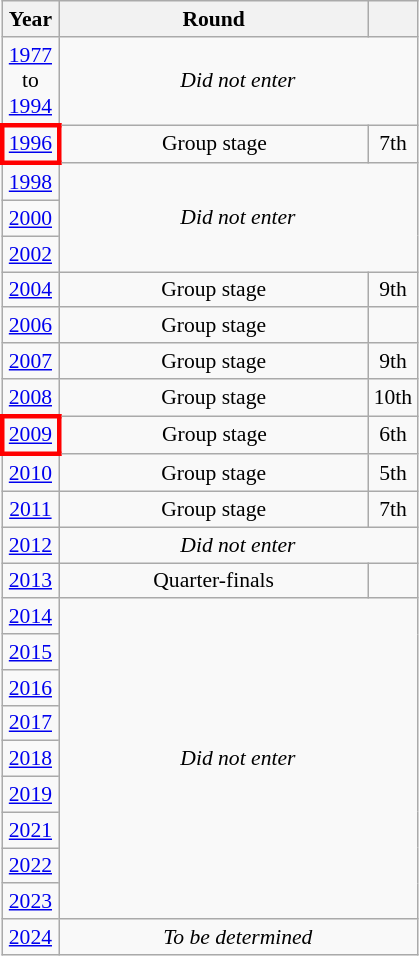<table class="wikitable" style="text-align: center; font-size:90%">
<tr>
<th>Year</th>
<th style="width:200px">Round</th>
<th></th>
</tr>
<tr>
<td><a href='#'>1977</a><br>to<br><a href='#'>1994</a></td>
<td colspan="2"><em>Did not enter</em></td>
</tr>
<tr>
<td style="border: 3px solid red"><a href='#'>1996</a></td>
<td>Group stage</td>
<td>7th</td>
</tr>
<tr>
<td><a href='#'>1998</a></td>
<td colspan="2" rowspan="3"><em>Did not enter</em></td>
</tr>
<tr>
<td><a href='#'>2000</a></td>
</tr>
<tr>
<td><a href='#'>2002</a></td>
</tr>
<tr>
<td><a href='#'>2004</a></td>
<td>Group stage</td>
<td>9th</td>
</tr>
<tr>
<td><a href='#'>2006</a></td>
<td>Group stage</td>
<td></td>
</tr>
<tr>
<td><a href='#'>2007</a></td>
<td>Group stage</td>
<td>9th</td>
</tr>
<tr>
<td><a href='#'>2008</a></td>
<td>Group stage</td>
<td>10th</td>
</tr>
<tr>
<td style="border: 3px solid red"><a href='#'>2009</a></td>
<td>Group stage</td>
<td>6th</td>
</tr>
<tr>
<td><a href='#'>2010</a></td>
<td>Group stage</td>
<td>5th</td>
</tr>
<tr>
<td><a href='#'>2011</a></td>
<td>Group stage</td>
<td>7th</td>
</tr>
<tr>
<td><a href='#'>2012</a></td>
<td colspan="2"><em>Did not enter</em></td>
</tr>
<tr>
<td><a href='#'>2013</a></td>
<td>Quarter-finals</td>
<td></td>
</tr>
<tr>
<td><a href='#'>2014</a></td>
<td colspan="2" rowspan="9"><em>Did not enter</em></td>
</tr>
<tr>
<td><a href='#'>2015</a></td>
</tr>
<tr>
<td><a href='#'>2016</a></td>
</tr>
<tr>
<td><a href='#'>2017</a></td>
</tr>
<tr>
<td><a href='#'>2018</a></td>
</tr>
<tr>
<td><a href='#'>2019</a></td>
</tr>
<tr>
<td><a href='#'>2021</a></td>
</tr>
<tr>
<td><a href='#'>2022</a></td>
</tr>
<tr>
<td><a href='#'>2023</a></td>
</tr>
<tr>
<td><a href='#'>2024</a></td>
<td colspan="2"><em>To be determined</em></td>
</tr>
</table>
